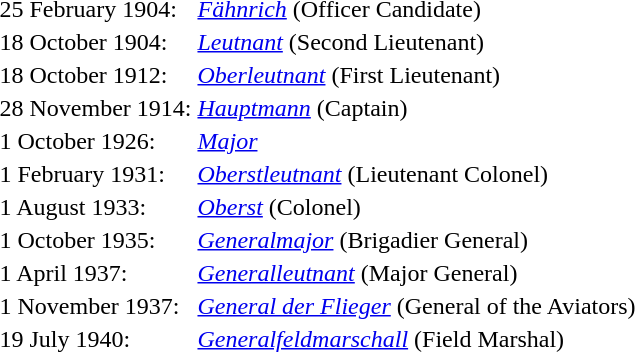<table style="background: transparent;">
<tr>
<td>25 February 1904:</td>
<td><em><a href='#'>Fähnrich</a></em> (Officer Candidate)</td>
</tr>
<tr>
<td>18 October 1904:</td>
<td><em><a href='#'>Leutnant</a></em> (Second Lieutenant)</td>
</tr>
<tr>
<td>18 October 1912:</td>
<td><em><a href='#'>Oberleutnant</a></em> (First Lieutenant)</td>
</tr>
<tr>
<td>28 November 1914:</td>
<td><em><a href='#'>Hauptmann</a></em> (Captain)</td>
</tr>
<tr>
<td>1 October 1926:</td>
<td><em><a href='#'>Major</a></em></td>
</tr>
<tr>
<td>1 February 1931:</td>
<td><em><a href='#'>Oberstleutnant</a></em> (Lieutenant Colonel)</td>
</tr>
<tr>
<td>1 August 1933:</td>
<td><em><a href='#'>Oberst</a></em> (Colonel)</td>
</tr>
<tr>
<td>1 October 1935:</td>
<td><em><a href='#'>Generalmajor</a></em> (Brigadier General)</td>
</tr>
<tr>
<td>1 April 1937:</td>
<td><em><a href='#'>Generalleutnant</a></em> (Major General)</td>
</tr>
<tr>
<td>1 November 1937:</td>
<td><em><a href='#'>General der Flieger</a></em> (General of the Aviators)</td>
</tr>
<tr>
<td>19 July 1940:</td>
<td><em><a href='#'>Generalfeldmarschall</a></em> (Field Marshal)</td>
</tr>
</table>
